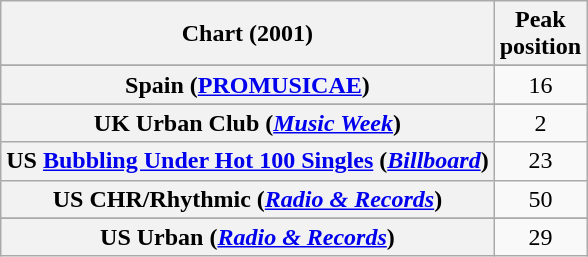<table class="wikitable sortable plainrowheaders" style="text-align:center">
<tr>
<th scope="col">Chart (2001)</th>
<th scope="col">Peak<br>position</th>
</tr>
<tr>
</tr>
<tr>
</tr>
<tr>
</tr>
<tr>
</tr>
<tr>
</tr>
<tr>
</tr>
<tr>
<th scope="row">Spain (<a href='#'>PROMUSICAE</a>)</th>
<td>16</td>
</tr>
<tr>
</tr>
<tr>
</tr>
<tr>
</tr>
<tr>
</tr>
<tr>
<th scope="row">UK Urban Club (<em><a href='#'>Music Week</a></em>)</th>
<td>2</td>
</tr>
<tr>
<th scope="row">US <a href='#'>Bubbling Under Hot 100 Singles</a> (<em><a href='#'>Billboard</a></em>)</th>
<td>23</td>
</tr>
<tr>
<th scope="row">US CHR/Rhythmic (<em><a href='#'>Radio & Records</a></em>)</th>
<td>50</td>
</tr>
<tr>
</tr>
<tr>
<th scope="row">US Urban (<em><a href='#'>Radio & Records</a></em>)</th>
<td>29</td>
</tr>
</table>
